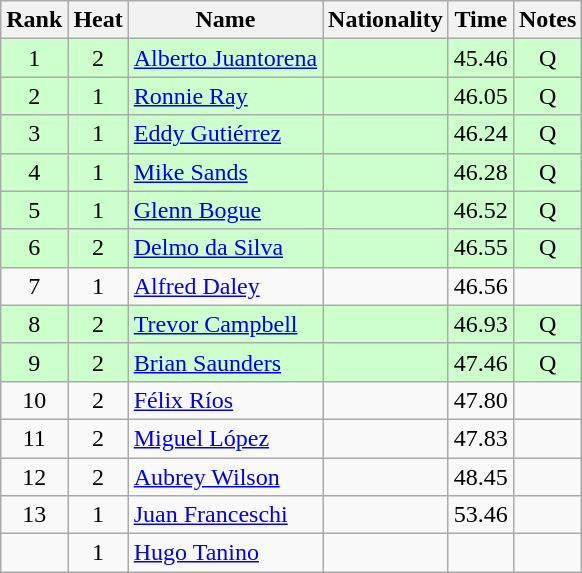<table class="wikitable sortable" style="text-align:center">
<tr>
<th>Rank</th>
<th>Heat</th>
<th>Name</th>
<th>Nationality</th>
<th>Time</th>
<th>Notes</th>
</tr>
<tr bgcolor=ccffcc>
<td>1</td>
<td>2</td>
<td align=left><a href='#'>Alberto Juantorena</a></td>
<td align=left></td>
<td>45.46</td>
<td>Q</td>
</tr>
<tr bgcolor=ccffcc>
<td>2</td>
<td>1</td>
<td align=left><a href='#'>Ronnie Ray</a></td>
<td align=left></td>
<td>46.05</td>
<td>Q</td>
</tr>
<tr bgcolor=ccffcc>
<td>3</td>
<td>1</td>
<td align=left><a href='#'>Eddy Gutiérrez</a></td>
<td align=left></td>
<td>46.24</td>
<td>Q</td>
</tr>
<tr bgcolor=ccffcc>
<td>4</td>
<td>1</td>
<td align=left><a href='#'>Mike Sands</a></td>
<td align=left></td>
<td>46.28</td>
<td>Q</td>
</tr>
<tr bgcolor=ccffcc>
<td>5</td>
<td>1</td>
<td align=left><a href='#'>Glenn Bogue</a></td>
<td align=left></td>
<td>46.52</td>
<td>Q</td>
</tr>
<tr bgcolor=ccffcc>
<td>6</td>
<td>2</td>
<td align=left><a href='#'>Delmo da Silva</a></td>
<td align=left></td>
<td>46.55</td>
<td>Q</td>
</tr>
<tr>
<td>7</td>
<td>1</td>
<td align=left><a href='#'>Alfred Daley</a></td>
<td align=left></td>
<td>46.56</td>
<td></td>
</tr>
<tr bgcolor=ccffcc>
<td>8</td>
<td>2</td>
<td align=left><a href='#'>Trevor Campbell</a></td>
<td align=left></td>
<td>46.93</td>
<td>Q</td>
</tr>
<tr bgcolor=ccffcc>
<td>9</td>
<td>2</td>
<td align=left><a href='#'>Brian Saunders</a></td>
<td align=left></td>
<td>47.46</td>
<td>Q</td>
</tr>
<tr>
<td>10</td>
<td>2</td>
<td align=left><a href='#'>Félix Ríos</a></td>
<td align=left></td>
<td>47.80</td>
<td></td>
</tr>
<tr>
<td>11</td>
<td>2</td>
<td align=left><a href='#'>Miguel López</a></td>
<td align=left></td>
<td>47.83</td>
<td></td>
</tr>
<tr>
<td>12</td>
<td>2</td>
<td align=left><a href='#'>Aubrey Wilson</a></td>
<td align=left></td>
<td>48.45</td>
<td></td>
</tr>
<tr>
<td>13</td>
<td>1</td>
<td align=left><a href='#'>Juan Franceschi</a></td>
<td align=left></td>
<td>53.46</td>
<td></td>
</tr>
<tr>
<td></td>
<td>1</td>
<td align=left><a href='#'>Hugo Tanino</a></td>
<td align=left></td>
<td></td>
<td></td>
</tr>
</table>
